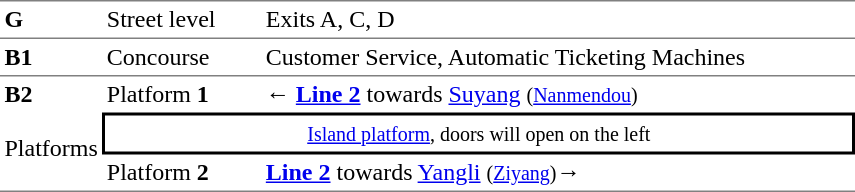<table border="0" cellspacing="0" cellpadding="3">
<tr>
<td style="border-top:solid 1px gray;" width="50" valign="top"><strong>G</strong></td>
<td style="border-top:solid 1px gray;" width="100" valign="top">Street level</td>
<td style="border-top:solid 1px gray;" width="390" valign="top">Exits A, C, D</td>
</tr>
<tr>
<td style="border-bottom:solid 1px gray; border-top:solid 1px gray;" valign="top" width="50"><strong>B1<br></strong></td>
<td style="border-bottom:solid 1px gray; border-top:solid 1px gray;" valign="top" width="100">Concourse</td>
<td style="border-bottom:solid 1px gray; border-top:solid 1px gray;" valign="top" width="390">Customer Service, Automatic Ticketing Machines</td>
</tr>
<tr>
<td rowspan="3" style="border-bottom:solid 1px gray;" valign="top"><strong>B2<br></strong><br>Platforms</td>
<td>Platform <strong>1</strong></td>
<td>← <a href='#'><span><span><strong>Line 2</strong></span></span></a> towards <a href='#'>Suyang</a> <small>(<a href='#'>Nanmendou</a>)</small></td>
</tr>
<tr>
<td colspan="2" style="border-right:solid 2px black;border-left:solid 2px black;border-top:solid 2px black;border-bottom:solid 2px black;text-align:center;"><small><a href='#'>Island platform</a>, doors will open on the left</small></td>
</tr>
<tr>
<td style="border-bottom:solid 1px gray;">Platform <strong>2</strong></td>
<td style="border-bottom:solid 1px gray;"> <a href='#'><span><span><strong>Line 2</strong></span></span></a>  towards <a href='#'>Yangli</a> <small>(<a href='#'>Ziyang</a>)</small>→</td>
</tr>
<tr>
</tr>
</table>
